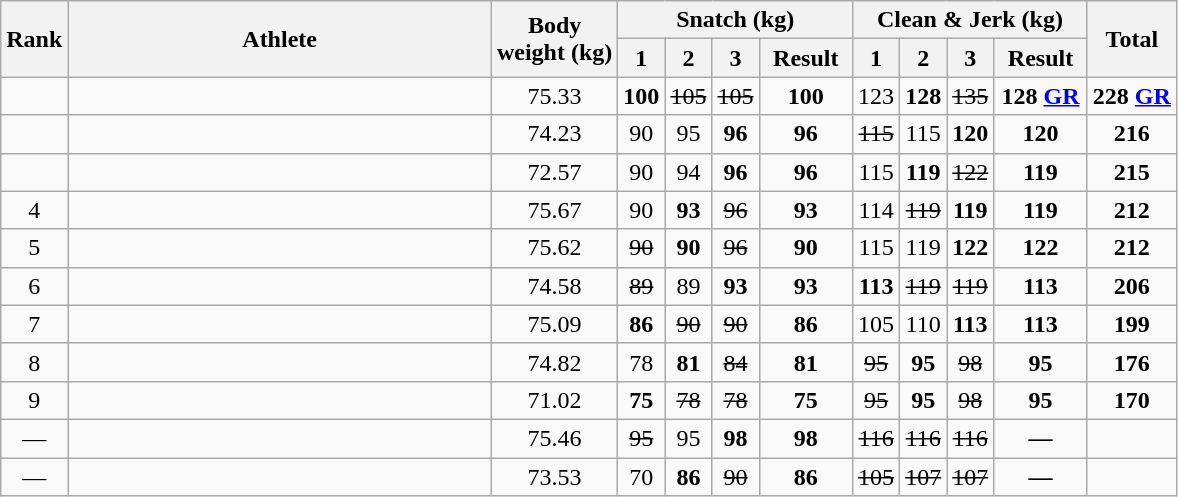<table class = "wikitable sortable" style="text-align:center;">
<tr>
<th rowspan=2>Rank</th>
<th rowspan=2 width=275>Athlete</th>
<th rowspan=2>Body<br>weight (kg)</th>
<th colspan=4>Snatch (kg)</th>
<th colspan=4>Clean & Jerk (kg)</th>
<th rowspan=2>Total</th>
</tr>
<tr>
<th class="unsortable">1</th>
<th class="unsortable">2</th>
<th class="unsortable">3</th>
<th width=55>Result</th>
<th class="unsortable">1</th>
<th class="unsortable">2</th>
<th class="unsortable">3</th>
<th width=55>Result</th>
</tr>
<tr>
<td></td>
<td align=left></td>
<td>75.33</td>
<td><strong>100</strong></td>
<td><s>105</s></td>
<td><s>105</s></td>
<td><strong>100</strong></td>
<td>123</td>
<td><strong>128</strong></td>
<td><s>135</s></td>
<td><strong>128 <a href='#'>GR</a></strong></td>
<td><strong>228 <a href='#'>GR</a></strong></td>
</tr>
<tr>
<td></td>
<td align=left></td>
<td>74.23</td>
<td>90</td>
<td>95</td>
<td><strong>96</strong></td>
<td><strong>96</strong></td>
<td><s>115</s></td>
<td>115</td>
<td><strong>120</strong></td>
<td><strong>120 </strong></td>
<td><strong>216 </strong></td>
</tr>
<tr>
<td></td>
<td align=left></td>
<td>72.57</td>
<td>90</td>
<td>94</td>
<td><strong>96</strong></td>
<td><strong>96</strong></td>
<td>115</td>
<td><strong>119</strong></td>
<td><s>122</s></td>
<td><strong>119</strong></td>
<td><strong>215</strong></td>
</tr>
<tr>
<td>4</td>
<td align=left></td>
<td>75.67</td>
<td>90</td>
<td><strong>93</strong></td>
<td><s>96</s></td>
<td><strong>93</strong></td>
<td>114</td>
<td><s>119</s></td>
<td><strong>119</strong></td>
<td><strong>119</strong></td>
<td><strong>212</strong></td>
</tr>
<tr>
<td>5</td>
<td align=left></td>
<td>75.62</td>
<td><s>90</s></td>
<td><strong>90</strong></td>
<td><s>96</s></td>
<td><strong>90</strong></td>
<td>115</td>
<td>119</td>
<td><strong>122</strong></td>
<td><strong>122</strong></td>
<td><strong>212</strong></td>
</tr>
<tr>
<td>6</td>
<td align=left></td>
<td>74.58</td>
<td><s>89</s></td>
<td>89</td>
<td><strong>93</strong></td>
<td><strong>93</strong></td>
<td><strong>113</strong></td>
<td><s>119</s></td>
<td><s>119</s></td>
<td><strong>113</strong></td>
<td><strong>206</strong></td>
</tr>
<tr>
<td>7</td>
<td align=left></td>
<td>75.09</td>
<td><strong>86</strong></td>
<td><s>90</s></td>
<td><s>90</s></td>
<td><strong>86</strong></td>
<td>105</td>
<td>110</td>
<td><strong>113</strong></td>
<td><strong>113</strong></td>
<td><strong>199</strong></td>
</tr>
<tr>
<td>8</td>
<td align=left></td>
<td>74.82</td>
<td>78</td>
<td><strong>81</strong></td>
<td><s>84</s></td>
<td><strong>81</strong></td>
<td><s>95</s></td>
<td><strong>95</strong></td>
<td><s>98</s></td>
<td><strong>95</strong></td>
<td><strong>176</strong></td>
</tr>
<tr>
<td>9</td>
<td align=left></td>
<td>71.02</td>
<td><strong>75</strong></td>
<td><s>78</s></td>
<td><s>78</s></td>
<td><strong>75</strong></td>
<td><s>95</s></td>
<td><strong>95</strong></td>
<td><s>98</s></td>
<td><strong>95</strong></td>
<td><strong>170</strong></td>
</tr>
<tr>
<td>—</td>
<td align=left></td>
<td>75.46</td>
<td><s>95</s></td>
<td>95</td>
<td><strong>98</strong></td>
<td><strong>98</strong></td>
<td><s>116</s></td>
<td><s>116</s></td>
<td><s>116</s></td>
<td><strong>—</strong></td>
<td><strong></strong></td>
</tr>
<tr>
<td>—</td>
<td align=left></td>
<td>73.53</td>
<td>70</td>
<td><strong>86</strong></td>
<td><s>90</s></td>
<td><strong>86</strong></td>
<td><s>105</s></td>
<td><s>107</s></td>
<td><s>107</s></td>
<td><strong>—</strong></td>
<td><strong></strong></td>
</tr>
</table>
